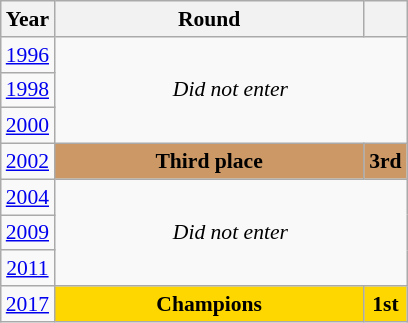<table class="wikitable" style="text-align: center; font-size:90%">
<tr>
<th>Year</th>
<th style="width:200px">Round</th>
<th></th>
</tr>
<tr>
<td><a href='#'>1996</a></td>
<td colspan="2" rowspan="3"><em>Did not enter</em></td>
</tr>
<tr>
<td><a href='#'>1998</a></td>
</tr>
<tr>
<td><a href='#'>2000</a></td>
</tr>
<tr>
<td><a href='#'>2002</a></td>
<td bgcolor="cc9966"><strong>Third place</strong></td>
<td bgcolor="cc9966"><strong>3rd</strong></td>
</tr>
<tr>
<td><a href='#'>2004</a></td>
<td colspan="2" rowspan="3"><em>Did not enter</em></td>
</tr>
<tr>
<td><a href='#'>2009</a></td>
</tr>
<tr>
<td><a href='#'>2011</a></td>
</tr>
<tr>
<td><a href='#'>2017</a></td>
<td bgcolor=Gold><strong>Champions</strong></td>
<td bgcolor=Gold><strong>1st</strong></td>
</tr>
</table>
